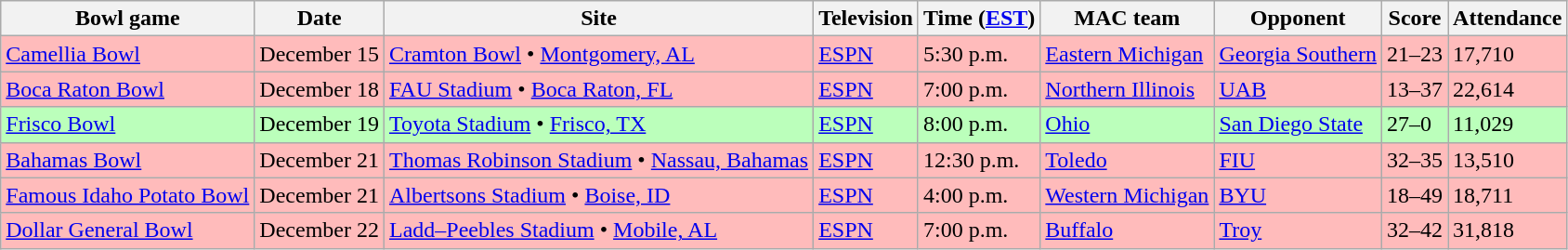<table class="wikitable">
<tr>
<th>Bowl game</th>
<th>Date</th>
<th>Site</th>
<th>Television</th>
<th>Time (<a href='#'>EST</a>)</th>
<th>MAC team</th>
<th>Opponent</th>
<th>Score</th>
<th>Attendance</th>
</tr>
<tr style="background:#fbb;">
<td><a href='#'>Camellia Bowl</a></td>
<td>December 15</td>
<td><a href='#'>Cramton Bowl</a> • <a href='#'>Montgomery, AL</a></td>
<td><a href='#'>ESPN</a></td>
<td>5:30 p.m.</td>
<td><a href='#'>Eastern Michigan</a></td>
<td><a href='#'>Georgia Southern</a></td>
<td>21–23</td>
<td>17,710</td>
</tr>
<tr style="background:#fbb;">
<td><a href='#'>Boca Raton Bowl</a></td>
<td>December 18</td>
<td><a href='#'>FAU Stadium</a> • <a href='#'>Boca Raton, FL</a></td>
<td><a href='#'>ESPN</a></td>
<td>7:00 p.m.</td>
<td><a href='#'>Northern Illinois</a></td>
<td><a href='#'>UAB</a></td>
<td>13–37</td>
<td>22,614</td>
</tr>
<tr style="background:#bfb;">
<td><a href='#'>Frisco Bowl</a></td>
<td>December 19</td>
<td><a href='#'>Toyota Stadium</a> • <a href='#'>Frisco, TX</a></td>
<td><a href='#'>ESPN</a></td>
<td>8:00 p.m.</td>
<td><a href='#'>Ohio</a></td>
<td><a href='#'>San Diego State</a></td>
<td>27–0</td>
<td>11,029</td>
</tr>
<tr style="background:#fbb;">
<td><a href='#'>Bahamas Bowl</a></td>
<td>December 21</td>
<td><a href='#'>Thomas Robinson Stadium</a> • <a href='#'>Nassau, Bahamas</a></td>
<td><a href='#'>ESPN</a></td>
<td>12:30 p.m.</td>
<td><a href='#'>Toledo</a></td>
<td><a href='#'>FIU</a></td>
<td>32–35</td>
<td>13,510</td>
</tr>
<tr style="background:#fbb;">
<td><a href='#'>Famous Idaho Potato Bowl</a></td>
<td>December 21</td>
<td><a href='#'>Albertsons Stadium</a> • <a href='#'>Boise, ID</a></td>
<td><a href='#'>ESPN</a></td>
<td>4:00 p.m.</td>
<td><a href='#'>Western Michigan</a></td>
<td><a href='#'>BYU</a></td>
<td>18–49</td>
<td>18,711</td>
</tr>
<tr style="background:#fbb;">
<td><a href='#'>Dollar General Bowl</a></td>
<td>December 22</td>
<td><a href='#'>Ladd–Peebles Stadium</a> • <a href='#'>Mobile, AL</a></td>
<td><a href='#'>ESPN</a></td>
<td>7:00 p.m.</td>
<td><a href='#'>Buffalo</a></td>
<td><a href='#'>Troy</a></td>
<td>32–42</td>
<td>31,818</td>
</tr>
</table>
